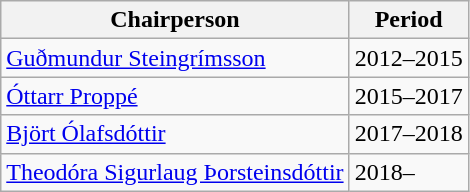<table class="wikitable">
<tr>
<th>Chairperson</th>
<th>Period</th>
</tr>
<tr>
<td><a href='#'>Guðmundur Steingrímsson</a></td>
<td>2012–2015</td>
</tr>
<tr>
<td><a href='#'>Óttarr Proppé</a></td>
<td>2015–2017</td>
</tr>
<tr>
<td><a href='#'>Björt Ólafsdóttir</a></td>
<td>2017–2018</td>
</tr>
<tr>
<td><a href='#'>Theodóra Sigurlaug Þorsteinsdóttir</a></td>
<td>2018–</td>
</tr>
</table>
